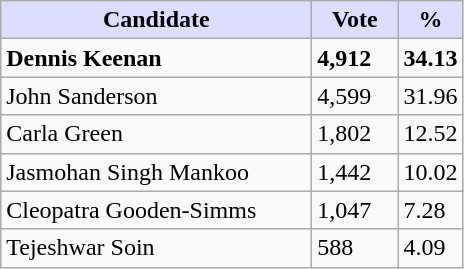<table class="wikitable">
<tr>
<th style="background:#ddf; width:200px;">Candidate</th>
<th style="background:#ddf; width:50px;">Vote</th>
<th style="background:#ddf; width:30px;">%</th>
</tr>
<tr>
<td><strong>Dennis Keenan</strong></td>
<td><strong>4,912</strong></td>
<td><strong>34.13</strong></td>
</tr>
<tr>
<td>John Sanderson</td>
<td>4,599</td>
<td>31.96</td>
</tr>
<tr>
<td>Carla Green</td>
<td>1,802</td>
<td>12.52</td>
</tr>
<tr>
<td>Jasmohan Singh Mankoo</td>
<td>1,442</td>
<td>10.02</td>
</tr>
<tr>
<td>Cleopatra Gooden-Simms</td>
<td>1,047</td>
<td>7.28</td>
</tr>
<tr>
<td>Tejeshwar Soin</td>
<td>588</td>
<td>4.09</td>
</tr>
</table>
